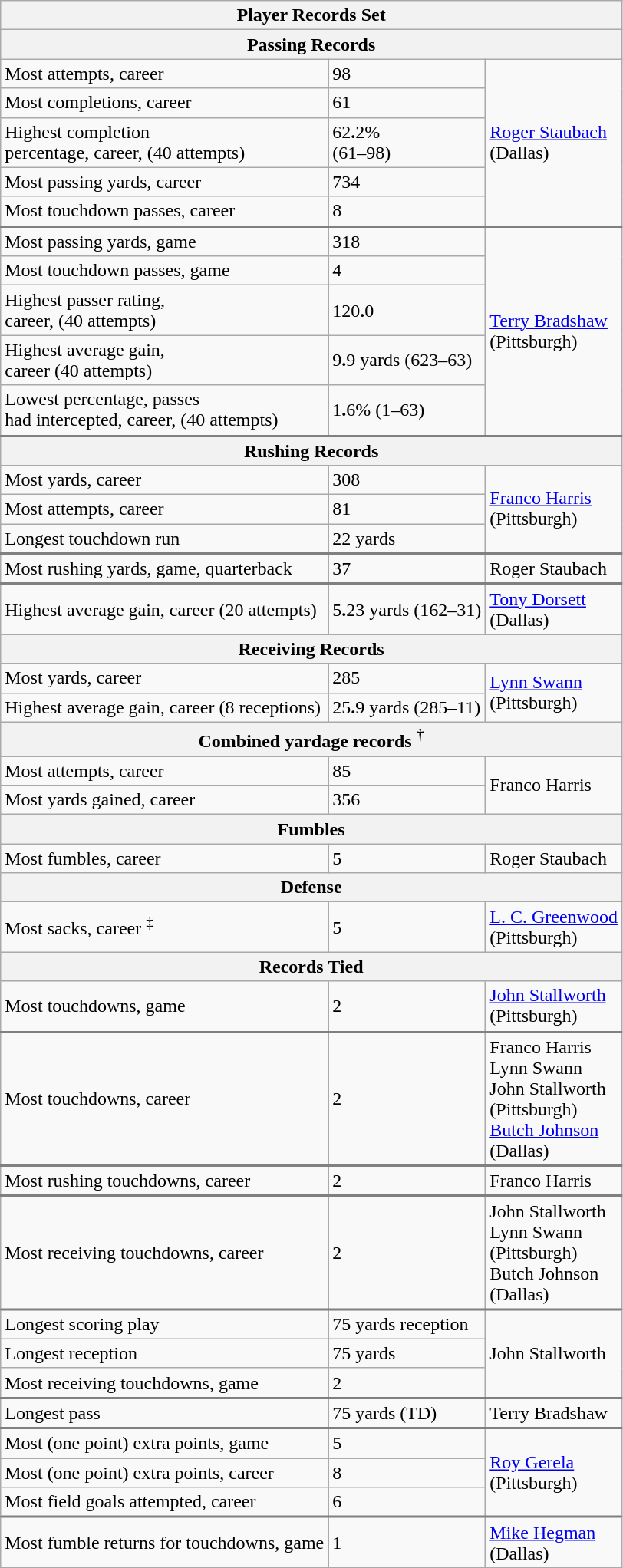<table class="wikitable">
<tr>
<th colspan=3>Player Records Set</th>
</tr>
<tr>
<th colspan=3>Passing Records</th>
</tr>
<tr>
<td>Most attempts, career</td>
<td>98</td>
<td rowspan=5><a href='#'>Roger Staubach</a><br>(Dallas)</td>
</tr>
<tr>
<td>Most completions, career</td>
<td>61</td>
</tr>
<tr>
<td>Highest completion<br> percentage, career, (40 attempts)</td>
<td>62<strong>.</strong>2%<br>(61–98)</td>
</tr>
<tr>
<td>Most passing yards, career</td>
<td>734</td>
</tr>
<tr style="border-bottom: 2px solid gray">
<td>Most touchdown passes, career</td>
<td>8</td>
</tr>
<tr>
<td>Most passing yards, game</td>
<td>318</td>
<td rowspan=5><a href='#'>Terry Bradshaw</a><br>(Pittsburgh)</td>
</tr>
<tr>
<td>Most touchdown passes, game</td>
<td>4</td>
</tr>
<tr>
<td>Highest passer rating,<br> career, (40 attempts)</td>
<td>120<strong>.</strong>0</td>
</tr>
<tr>
<td>Highest average gain,<br> career (40 attempts)</td>
<td>9<strong>.</strong>9 yards (623–63)</td>
</tr>
<tr style="border-bottom: 2px solid gray">
<td>Lowest percentage, passes<br> had intercepted, career, (40 attempts)</td>
<td>1<strong>.</strong>6% (1–63)</td>
</tr>
<tr>
<th colspan=3>Rushing Records</th>
</tr>
<tr>
<td>Most yards, career</td>
<td>308</td>
<td rowspan=3><a href='#'>Franco Harris</a><br>(Pittsburgh)</td>
</tr>
<tr>
<td>Most attempts, career</td>
<td>81</td>
</tr>
<tr style="border-bottom: 2px solid gray">
<td>Longest touchdown run</td>
<td>22 yards</td>
</tr>
<tr style="border-bottom: 2px solid gray">
<td>Most rushing yards, game, quarterback</td>
<td>37</td>
<td>Roger Staubach</td>
</tr>
<tr>
<td>Highest average gain, career (20 attempts)</td>
<td>5<strong>.</strong>23 yards  (162–31)</td>
<td><a href='#'>Tony Dorsett</a><br>(Dallas)</td>
</tr>
<tr>
<th colspan=3>Receiving Records</th>
</tr>
<tr>
<td>Most yards, career</td>
<td>285</td>
<td rowspan=2><a href='#'>Lynn Swann</a><br>(Pittsburgh)</td>
</tr>
<tr>
<td>Highest average gain, career (8 receptions)</td>
<td>25<strong>.</strong>9 yards (285–11)</td>
</tr>
<tr>
<th colspan=3>Combined yardage records <sup>†</sup></th>
</tr>
<tr>
<td>Most attempts, career</td>
<td>85</td>
<td rowspan=2>Franco Harris</td>
</tr>
<tr>
<td>Most yards gained, career</td>
<td>356</td>
</tr>
<tr>
<th colspan=3>Fumbles</th>
</tr>
<tr>
<td>Most fumbles, career</td>
<td>5</td>
<td>Roger Staubach</td>
</tr>
<tr>
<th colspan=3>Defense</th>
</tr>
<tr>
<td>Most sacks, career <sup>‡</sup></td>
<td>5</td>
<td><a href='#'>L. C. Greenwood</a><br>(Pittsburgh)</td>
</tr>
<tr>
<th colspan=3>Records Tied</th>
</tr>
<tr style="border-bottom: 2px solid gray">
<td>Most touchdowns, game</td>
<td>2</td>
<td><a href='#'>John Stallworth</a><br>(Pittsburgh)</td>
</tr>
<tr style="border-bottom: 2px solid gray">
<td>Most touchdowns, career</td>
<td>2</td>
<td>Franco Harris<br>Lynn Swann<br>John Stallworth<br>(Pittsburgh)<br><a href='#'>Butch Johnson</a><br>(Dallas)</td>
</tr>
<tr style="border-bottom: 2px solid gray">
<td>Most rushing touchdowns, career</td>
<td>2</td>
<td>Franco Harris</td>
</tr>
<tr style="border-bottom: 2px solid gray">
<td>Most receiving touchdowns, career</td>
<td>2</td>
<td>John Stallworth<br>Lynn Swann<br>(Pittsburgh)<br>Butch Johnson<br>(Dallas)</td>
</tr>
<tr>
<td>Longest scoring play</td>
<td>75 yards reception</td>
<td rowspan=3>John Stallworth</td>
</tr>
<tr>
<td>Longest reception</td>
<td>75 yards</td>
</tr>
<tr style="border-bottom: 2px solid gray">
<td>Most receiving touchdowns, game</td>
<td>2</td>
</tr>
<tr style="border-bottom: 2px solid gray">
<td>Longest pass</td>
<td>75 yards (TD)</td>
<td>Terry Bradshaw</td>
</tr>
<tr>
<td>Most (one point) extra points, game</td>
<td>5</td>
<td rowspan=3><a href='#'>Roy Gerela</a><br>(Pittsburgh)</td>
</tr>
<tr>
<td>Most (one point) extra points, career</td>
<td>8</td>
</tr>
<tr style="border-bottom: 2px solid gray">
<td>Most field goals attempted, career</td>
<td>6</td>
</tr>
<tr>
<td>Most fumble returns for touchdowns, game</td>
<td>1</td>
<td><a href='#'>Mike Hegman</a><br>(Dallas)</td>
</tr>
</table>
